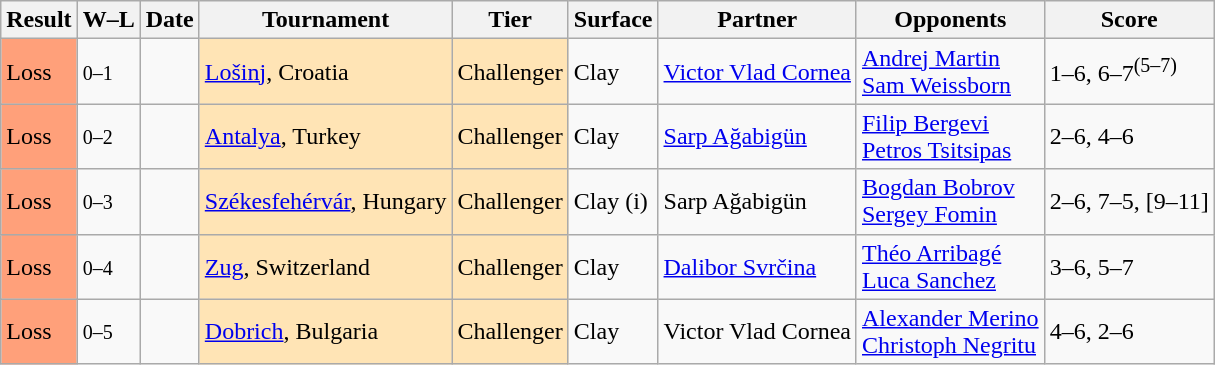<table class="wikitable">
<tr>
<th>Result</th>
<th class="unsortable">W–L</th>
<th>Date</th>
<th>Tournament</th>
<th>Tier</th>
<th>Surface</th>
<th>Partner</th>
<th>Opponents</th>
<th class="unsortable">Score</th>
</tr>
<tr>
<td bgcolor=ffa07a>Loss</td>
<td><small>0–1</small></td>
<td><a href='#'></a></td>
<td style="background:moccasin"><a href='#'>Lošinj</a>, Croatia</td>
<td style="background:moccasin;">Challenger</td>
<td>Clay</td>
<td> <a href='#'>Victor Vlad Cornea</a></td>
<td> <a href='#'>Andrej Martin</a><br> <a href='#'>Sam Weissborn</a></td>
<td>1–6, 6–7<sup>(5–7)</sup></td>
</tr>
<tr>
<td bgcolor=ffa07a>Loss</td>
<td><small>0–2</small></td>
<td><a href='#'></a></td>
<td style="background:moccasin"><a href='#'>Antalya</a>, Turkey</td>
<td style="background:moccasin;">Challenger</td>
<td>Clay</td>
<td> <a href='#'>Sarp Ağabigün</a></td>
<td> <a href='#'>Filip Bergevi</a><br> <a href='#'>Petros Tsitsipas</a></td>
<td>2–6, 4–6</td>
</tr>
<tr>
<td bgcolor=ffa07a>Loss</td>
<td><small>0–3</small></td>
<td><a href='#'></a></td>
<td style="background:moccasin"><a href='#'>Székesfehérvár</a>, Hungary</td>
<td style="background:moccasin;">Challenger</td>
<td>Clay (i)</td>
<td> Sarp Ağabigün</td>
<td> <a href='#'>Bogdan Bobrov</a><br> <a href='#'>Sergey Fomin</a></td>
<td>2–6, 7–5, [9–11]</td>
</tr>
<tr>
<td bgcolor=ffa07a>Loss</td>
<td><small>0–4</small></td>
<td><a href='#'></a></td>
<td style="background:moccasin"><a href='#'>Zug</a>, Switzerland</td>
<td style="background:moccasin;">Challenger</td>
<td>Clay</td>
<td> <a href='#'>Dalibor Svrčina</a></td>
<td> <a href='#'>Théo Arribagé</a><br> <a href='#'>Luca Sanchez</a></td>
<td>3–6, 5–7</td>
</tr>
<tr>
<td bgcolor=ffa07a>Loss</td>
<td><small>0–5</small></td>
<td><a href='#'></a></td>
<td style="background:moccasin"><a href='#'>Dobrich</a>, Bulgaria</td>
<td style="background:moccasin;">Challenger</td>
<td>Clay</td>
<td> Victor Vlad Cornea</td>
<td> <a href='#'>Alexander Merino</a><br> <a href='#'>Christoph Negritu</a></td>
<td>4–6, 2–6</td>
</tr>
</table>
